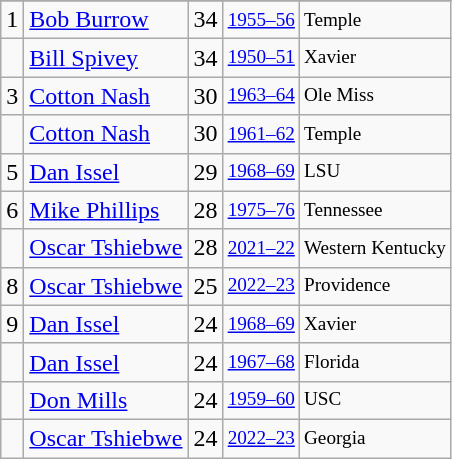<table class="wikitable">
<tr>
</tr>
<tr>
<td>1</td>
<td><a href='#'>Bob Burrow</a></td>
<td>34</td>
<td style="font-size:80%;"><a href='#'>1955–56</a></td>
<td style="font-size:80%;">Temple</td>
</tr>
<tr>
<td></td>
<td><a href='#'>Bill Spivey</a></td>
<td>34</td>
<td style="font-size:80%;"><a href='#'>1950–51</a></td>
<td style="font-size:80%;">Xavier</td>
</tr>
<tr>
<td>3</td>
<td><a href='#'>Cotton Nash</a></td>
<td>30</td>
<td style="font-size:80%;"><a href='#'>1963–64</a></td>
<td style="font-size:80%;">Ole Miss</td>
</tr>
<tr>
<td></td>
<td><a href='#'>Cotton Nash</a></td>
<td>30</td>
<td style="font-size:80%;"><a href='#'>1961–62</a></td>
<td style="font-size:80%;">Temple</td>
</tr>
<tr>
<td>5</td>
<td><a href='#'>Dan Issel</a></td>
<td>29</td>
<td style="font-size:80%;"><a href='#'>1968–69</a></td>
<td style="font-size:80%;">LSU</td>
</tr>
<tr>
<td>6</td>
<td><a href='#'>Mike Phillips</a></td>
<td>28</td>
<td style="font-size:80%;"><a href='#'>1975–76</a></td>
<td style="font-size:80%;">Tennessee</td>
</tr>
<tr>
<td></td>
<td><a href='#'>Oscar Tshiebwe</a></td>
<td>28</td>
<td style="font-size:80%;"><a href='#'>2021–22</a></td>
<td style="font-size:80%;">Western Kentucky</td>
</tr>
<tr>
<td>8</td>
<td><a href='#'>Oscar Tshiebwe</a></td>
<td>25</td>
<td style="font-size:80%;"><a href='#'>2022–23</a></td>
<td style="font-size:80%;">Providence</td>
</tr>
<tr>
<td>9</td>
<td><a href='#'>Dan Issel</a></td>
<td>24</td>
<td style="font-size:80%;"><a href='#'>1968–69</a></td>
<td style="font-size:80%;">Xavier</td>
</tr>
<tr>
<td></td>
<td><a href='#'>Dan Issel</a></td>
<td>24</td>
<td style="font-size:80%;"><a href='#'>1967–68</a></td>
<td style="font-size:80%;">Florida</td>
</tr>
<tr>
<td></td>
<td><a href='#'>Don Mills</a></td>
<td>24</td>
<td style="font-size:80%;"><a href='#'>1959–60</a></td>
<td style="font-size:80%;">USC</td>
</tr>
<tr>
<td></td>
<td><a href='#'>Oscar Tshiebwe</a></td>
<td>24</td>
<td style="font-size:80%;"><a href='#'>2022–23</a></td>
<td style="font-size:80%;">Georgia</td>
</tr>
</table>
